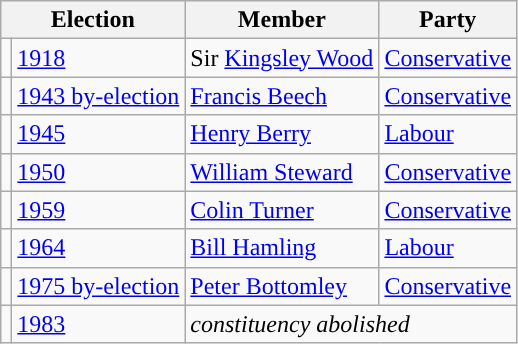<table class="wikitable">
<tr>
<th colspan="2">Election</th>
<th>Member</th>
<th>Party</th>
</tr>
<tr>
<td style="color:inherit;background-color: "></td>
<td><a href='#'>1918</a></td>
<td>Sir <a href='#'>Kingsley Wood</a></td>
<td><a href='#'>Conservative</a></td>
</tr>
<tr>
<td style="color:inherit;background-color: "></td>
<td><a href='#'>1943 by-election</a></td>
<td><a href='#'>Francis Beech</a></td>
<td><a href='#'>Conservative</a></td>
</tr>
<tr>
<td style="color:inherit;background-color: "></td>
<td><a href='#'>1945</a></td>
<td><a href='#'>Henry Berry</a></td>
<td><a href='#'>Labour</a></td>
</tr>
<tr>
<td style="color:inherit;background-color: "></td>
<td><a href='#'>1950</a></td>
<td><a href='#'>William Steward</a></td>
<td><a href='#'>Conservative</a></td>
</tr>
<tr>
<td style="color:inherit;background-color: "></td>
<td><a href='#'>1959</a></td>
<td><a href='#'>Colin Turner</a></td>
<td><a href='#'>Conservative</a></td>
</tr>
<tr>
<td style="color:inherit;background-color: "></td>
<td><a href='#'>1964</a></td>
<td><a href='#'>Bill Hamling</a></td>
<td><a href='#'>Labour</a></td>
</tr>
<tr>
<td style="color:inherit;background-color: "></td>
<td><a href='#'>1975 by-election</a></td>
<td><a href='#'>Peter Bottomley</a></td>
<td><a href='#'>Conservative</a></td>
</tr>
<tr>
<td></td>
<td><a href='#'>1983</a></td>
<td colspan="2"><em>constituency abolished</em></td>
</tr>
</table>
